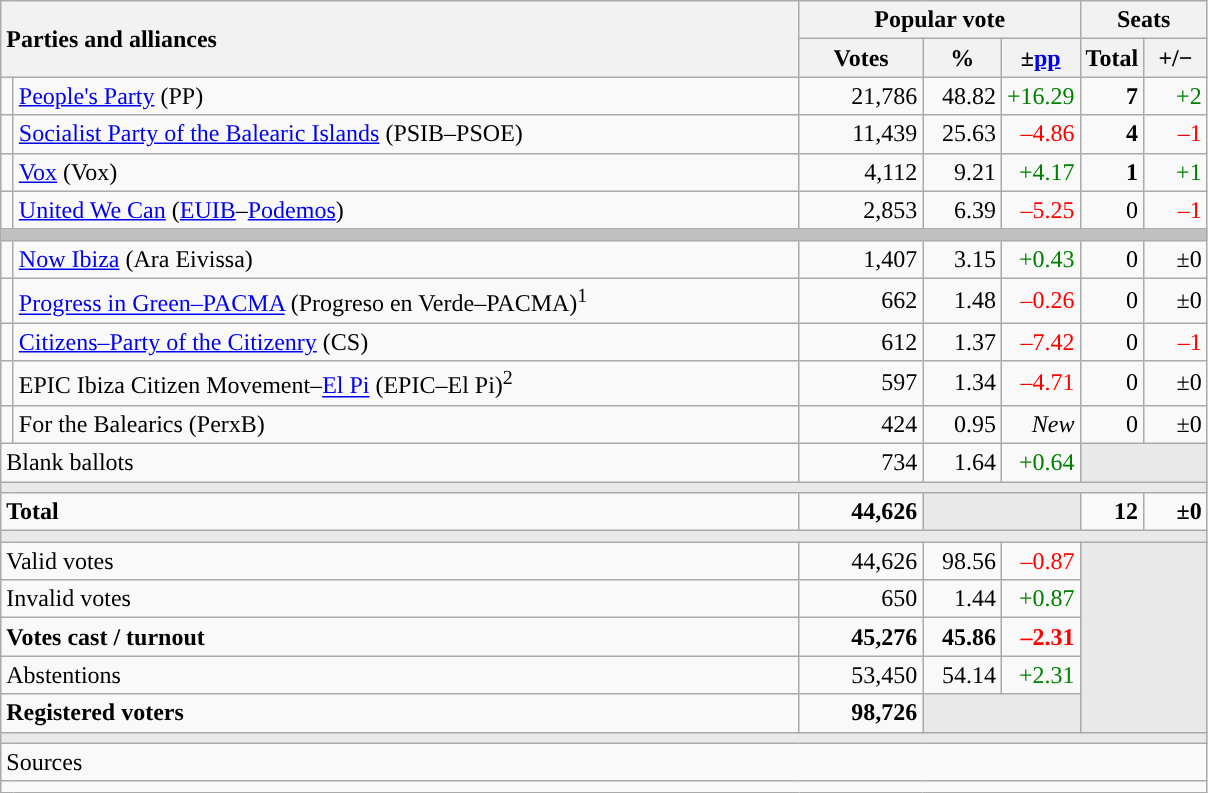<table class="wikitable" style="text-align:right;">
<tr>
<th style="text-align:left;" rowspan="2" colspan="2" width="525">Parties and alliances</th>
<th colspan="3">Popular vote</th>
<th colspan="2">Seats</th>
</tr>
<tr>
<th width="75">Votes</th>
<th width="45">%</th>
<th width="45">±<a href='#'>pp</a></th>
<th width="35">Total</th>
<th width="35">+/−</th>
</tr>
<tr>
<td width="1" style="color:inherit;background:"></td>
<td align="left"><a href='#'>People's Party</a> (PP)</td>
<td>21,786</td>
<td>48.82</td>
<td style="color:green;">+16.29</td>
<td><strong>7</strong></td>
<td style="color:green;">+2</td>
</tr>
<tr>
<td style="color:inherit;background:"></td>
<td align="left"><a href='#'>Socialist Party of the Balearic Islands</a> (PSIB–PSOE)</td>
<td>11,439</td>
<td>25.63</td>
<td style="color:red;">–4.86</td>
<td><strong>4</strong></td>
<td style="color:red;">–1</td>
</tr>
<tr>
<td style="color:inherit;background:"></td>
<td align="left"><a href='#'>Vox</a> (Vox)</td>
<td>4,112</td>
<td>9.21</td>
<td style="color:green;">+4.17</td>
<td><strong>1</strong></td>
<td style="color:green;">+1</td>
</tr>
<tr>
<td style="color:inherit;background:"></td>
<td align="left"><a href='#'>United We Can</a> (<a href='#'>EUIB</a>–<a href='#'>Podemos</a>)</td>
<td>2,853</td>
<td>6.39</td>
<td style="color:red;">–5.25</td>
<td>0</td>
<td style="color:red;">–1</td>
</tr>
<tr>
<td colspan="7" bgcolor="#C0C0C0"></td>
</tr>
<tr>
<td style="color:inherit;background:"></td>
<td align="left"><a href='#'>Now Ibiza</a> (Ara Eivissa)</td>
<td>1,407</td>
<td>3.15</td>
<td style="color:green;">+0.43</td>
<td>0</td>
<td>±0</td>
</tr>
<tr>
<td style="color:inherit;background:"></td>
<td align="left"><a href='#'>Progress in Green–PACMA</a> (Progreso en Verde–PACMA)<sup>1</sup></td>
<td>662</td>
<td>1.48</td>
<td style="color:red;">–0.26</td>
<td>0</td>
<td>±0</td>
</tr>
<tr>
<td style="color:inherit;background:"></td>
<td align="left"><a href='#'>Citizens–Party of the Citizenry</a> (CS)</td>
<td>612</td>
<td>1.37</td>
<td style="color:red;">–7.42</td>
<td>0</td>
<td style="color:red;">–1</td>
</tr>
<tr>
<td style="color:inherit;background:"></td>
<td align="left">EPIC Ibiza Citizen Movement–<a href='#'>El Pi</a> (EPIC–El Pi)<sup>2</sup></td>
<td>597</td>
<td>1.34</td>
<td style="color:red;">–4.71</td>
<td>0</td>
<td>±0</td>
</tr>
<tr>
<td style="color:inherit;background:"></td>
<td align="left">For the Balearics (PerxB)</td>
<td>424</td>
<td>0.95</td>
<td><em>New</em></td>
<td>0</td>
<td>±0</td>
</tr>
<tr>
<td align="left" colspan="2">Blank ballots</td>
<td>734</td>
<td>1.64</td>
<td style="color:green;">+0.64</td>
<td bgcolor="#E9E9E9" colspan="2"></td>
</tr>
<tr>
<td colspan="7" bgcolor="#E9E9E9"></td>
</tr>
<tr style="font-weight:bold;">
<td align="left" colspan="2">Total</td>
<td>44,626</td>
<td bgcolor="#E9E9E9" colspan="2"></td>
<td>12</td>
<td>±0</td>
</tr>
<tr>
<td colspan="7" bgcolor="#E9E9E9"></td>
</tr>
<tr>
<td align="left" colspan="2">Valid votes</td>
<td>44,626</td>
<td>98.56</td>
<td style="color:red;">–0.87</td>
<td bgcolor="#E9E9E9" colspan="2" rowspan="5"></td>
</tr>
<tr>
<td align="left" colspan="2">Invalid votes</td>
<td>650</td>
<td>1.44</td>
<td style="color:green;">+0.87</td>
</tr>
<tr style="font-weight:bold;">
<td align="left" colspan="2">Votes cast / turnout</td>
<td>45,276</td>
<td>45.86</td>
<td style="color:red;">–2.31</td>
</tr>
<tr>
<td align="left" colspan="2">Abstentions</td>
<td>53,450</td>
<td>54.14</td>
<td style="color:green;">+2.31</td>
</tr>
<tr style="font-weight:bold;">
<td align="left" colspan="2">Registered voters</td>
<td>98,726</td>
<td bgcolor="#E9E9E9" colspan="2"></td>
</tr>
<tr>
<td colspan="7" bgcolor="#E9E9E9"></td>
</tr>
<tr>
<td align="left" colspan="7">Sources</td>
</tr>
<tr>
<td colspan="7" style="text-align:left; max-width:790px;"></td>
</tr>
</table>
